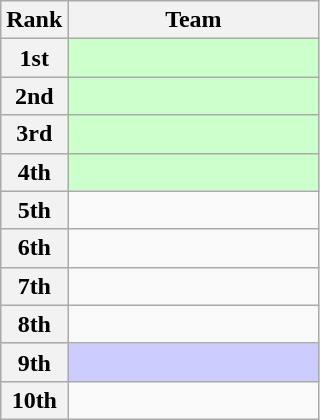<table class="wikitable">
<tr>
<th>Rank</th>
<th width=160px>Team</th>
</tr>
<tr bgcolor=ccffcc>
<th>1st</th>
<td></td>
</tr>
<tr bgcolor=ccffcc>
<th>2nd</th>
<td></td>
</tr>
<tr bgcolor=ccffcc>
<th>3rd</th>
<td></td>
</tr>
<tr bgcolor=ccffcc>
<th>4th</th>
<td></td>
</tr>
<tr>
<th>5th</th>
<td></td>
</tr>
<tr>
<th>6th</th>
<td></td>
</tr>
<tr>
<th>7th</th>
<td></td>
</tr>
<tr>
<th>8th</th>
<td></td>
</tr>
<tr bgcolor=#ccccff>
<th>9th</th>
<td></td>
</tr>
<tr>
<th>10th</th>
<td></td>
</tr>
</table>
